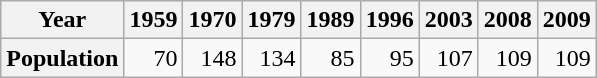<table class="wikitable" style="text-align:right">
<tr>
<th>Year</th>
<th>1959</th>
<th>1970</th>
<th>1979</th>
<th>1989</th>
<th>1996</th>
<th>2003</th>
<th>2008</th>
<th>2009</th>
</tr>
<tr>
<th>Population</th>
<td>70</td>
<td>148</td>
<td>134</td>
<td>85</td>
<td>95</td>
<td>107</td>
<td>109</td>
<td>109</td>
</tr>
</table>
